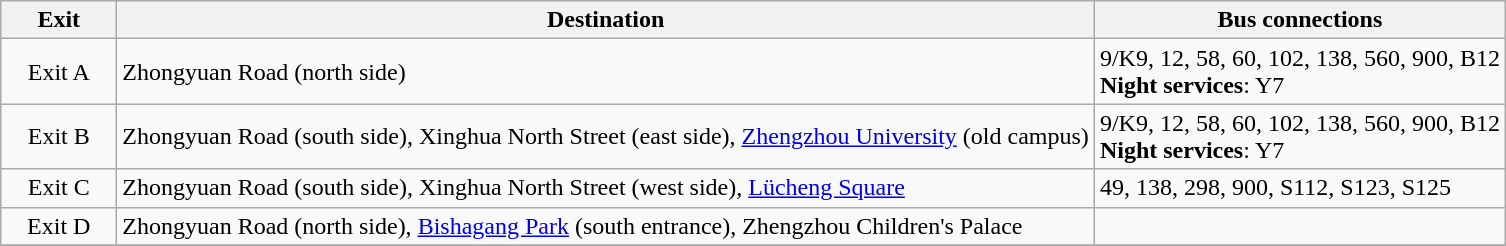<table class=wikitable>
<tr>
<th style="width:70px" colspan=3>Exit</th>
<th>Destination</th>
<th>Bus connections</th>
</tr>
<tr>
<td align=center colspan=3>Exit A</td>
<td>Zhongyuan Road (north side)</td>
<td>9/K9, 12, 58, 60, 102, 138, 560, 900, B12<br><strong>Night services</strong>: Y7</td>
</tr>
<tr>
<td align=center colspan=3>Exit B</td>
<td>Zhongyuan Road (south side), Xinghua North Street (east side), <a href='#'>Zhengzhou University</a> (old campus)</td>
<td>9/K9, 12, 58, 60, 102, 138, 560, 900, B12<br><strong>Night services</strong>: Y7</td>
</tr>
<tr>
<td align=center colspan=3>Exit C</td>
<td>Zhongyuan Road (south side), Xinghua North Street (west side), <a href='#'>Lücheng Square</a></td>
<td>49, 138, 298, 900, S112, S123, S125</td>
</tr>
<tr>
<td align=center colspan=3>Exit D</td>
<td>Zhongyuan Road (north side), <a href='#'>Bishagang Park</a> (south entrance), Zhengzhou Children's Palace</td>
<td></td>
</tr>
<tr>
</tr>
</table>
